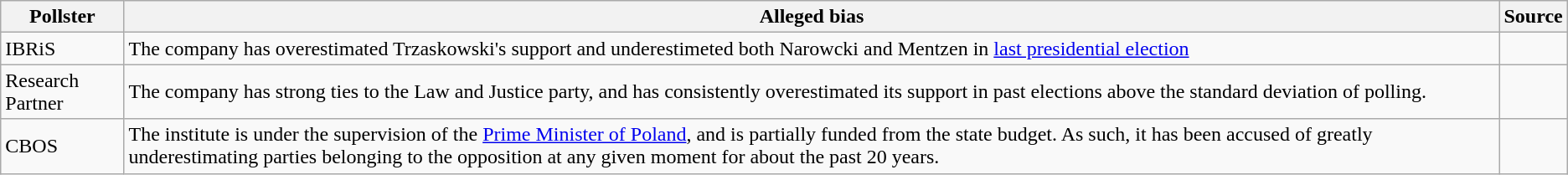<table class="wikitable">
<tr>
<th>Pollster</th>
<th>Alleged bias</th>
<th>Source</th>
</tr>
<tr>
<td>IBRiS</td>
<td>The company has overestimated Trzaskowski's support and underestimeted both Narowcki and Mentzen in <a href='#'>last presidential election</a></td>
<td></td>
</tr>
<tr>
<td>Research Partner</td>
<td>The company has strong ties to the Law and Justice party, and has consistently overestimated its support in past elections above  the standard deviation of polling.</td>
<td></td>
</tr>
<tr>
<td>CBOS</td>
<td>The institute is under the supervision of the <a href='#'>Prime Minister of Poland</a>, and is partially funded from the state budget. As such, it has been accused of greatly underestimating parties belonging to the opposition at any given moment for about the past 20 years.</td>
<td></td>
</tr>
</table>
